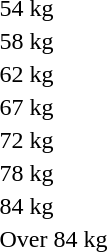<table>
<tr>
<td>54 kg</td>
<td></td>
<td></td>
<td><br></td>
</tr>
<tr>
<td>58 kg</td>
<td></td>
<td></td>
<td><br></td>
</tr>
<tr>
<td>62 kg</td>
<td></td>
<td></td>
<td><br></td>
</tr>
<tr>
<td>67 kg</td>
<td></td>
<td></td>
<td><br></td>
</tr>
<tr>
<td>72 kg</td>
<td></td>
<td></td>
<td><br></td>
</tr>
<tr>
<td>78 kg</td>
<td></td>
<td></td>
<td><br></td>
</tr>
<tr>
<td>84 kg</td>
<td></td>
<td></td>
<td><br></td>
</tr>
<tr>
<td>Over 84 kg</td>
<td></td>
<td></td>
<td><br></td>
</tr>
</table>
